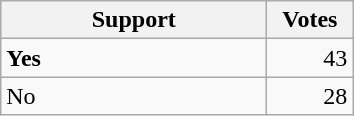<table class="wikitable">
<tr>
<th style="width: 170px">Support</th>
<th style="width: 50px">Votes</th>
</tr>
<tr>
<td style="width: 170px"><strong>Yes</strong></td>
<td style="text-align:right;">43</td>
</tr>
<tr>
<td style="width: 170px">No</td>
<td style="text-align:right;">28</td>
</tr>
</table>
